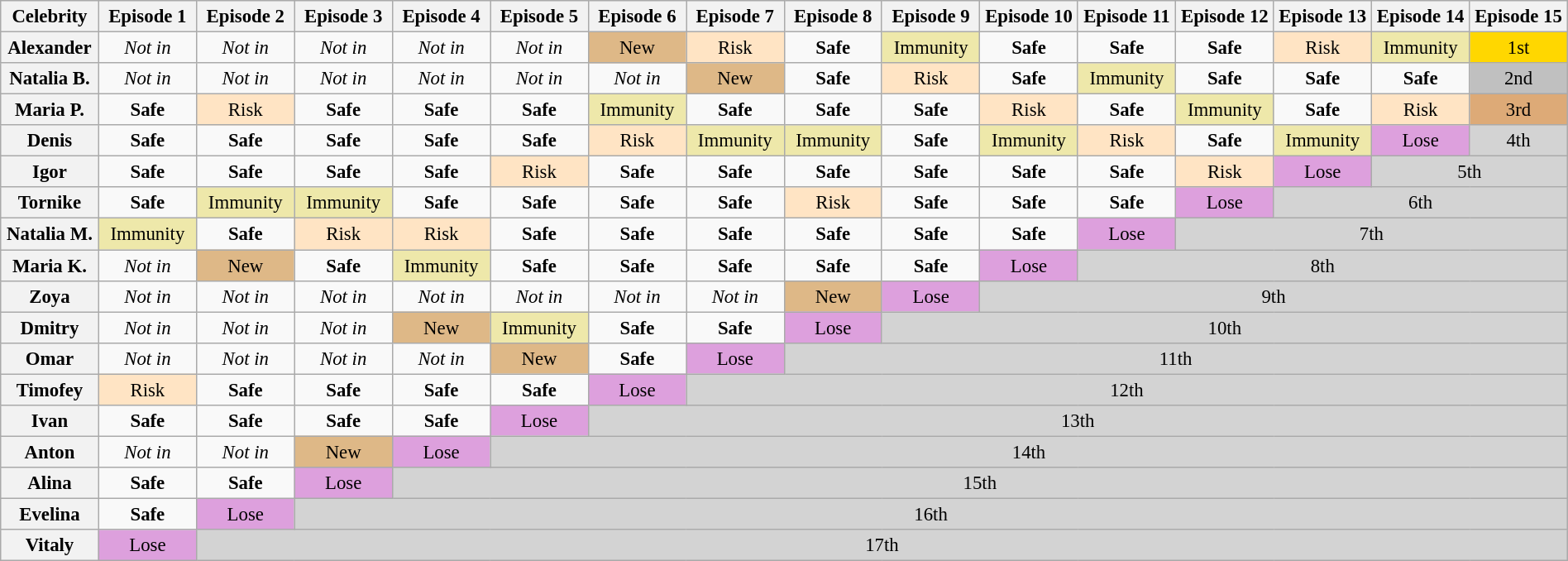<table class="wikitable" style="text-align:center; font-size:95%; width:100%;">
<tr>
<th style="width:6%">Celebrity</th>
<th style="width:6%">Episode 1</th>
<th style="width:6%">Episode 2</th>
<th style="width:6%">Episode 3</th>
<th style="width:6%">Episode 4</th>
<th style="width:6%">Episode 5</th>
<th style="width:6%">Episode 6</th>
<th style="width:6%">Episode 7</th>
<th style="width:6%">Episode 8</th>
<th style="width:6%">Episode 9</th>
<th style="width:6%">Episode 10</th>
<th style="width:6%">Episode 11</th>
<th style="width:6%">Episode 12</th>
<th style="width:6%">Episode 13</th>
<th style="width:6%">Episode 14</th>
<th style="width:6%">Episode 15</th>
</tr>
<tr>
<th>Alexander</th>
<td><em>Not in</em></td>
<td><em>Not in</em></td>
<td><em>Not in</em></td>
<td><em>Not in</em></td>
<td><em>Not in</em></td>
<td style="background:#DEB887">New</td>
<td style="background:#FFE4C4">Risk</td>
<td><strong>Safe</strong></td>
<td style="background:#EEE8AA">Immunity</td>
<td><strong>Safe</strong></td>
<td><strong>Safe</strong></td>
<td><strong>Safe</strong></td>
<td style="background:#FFE4C4">Risk</td>
<td style="background:#EEE8AA">Immunity</td>
<td style="background:gold">1st</td>
</tr>
<tr>
<th>Natalia B.</th>
<td><em>Not in</em></td>
<td><em>Not in</em></td>
<td><em>Not in</em></td>
<td><em>Not in</em></td>
<td><em>Not in</em></td>
<td><em>Not in</em></td>
<td style="background:#DEB887">New</td>
<td><strong>Safe</strong></td>
<td style="background:#FFE4C4">Risk</td>
<td><strong>Safe</strong></td>
<td style="background:#EEE8AA">Immunity</td>
<td><strong>Safe</strong></td>
<td><strong>Safe</strong></td>
<td><strong>Safe</strong></td>
<td style="background:silver">2nd</td>
</tr>
<tr>
<th>Maria P.</th>
<td><strong>Safe</strong></td>
<td style="background:#FFE4C4">Risk</td>
<td><strong>Safe</strong></td>
<td><strong>Safe</strong></td>
<td><strong>Safe</strong></td>
<td style="background:#EEE8AA">Immunity</td>
<td><strong>Safe</strong></td>
<td><strong>Safe</strong></td>
<td><strong>Safe</strong></td>
<td style="background:#FFE4C4">Risk</td>
<td><strong>Safe</strong></td>
<td style="background:#EEE8AA">Immunity</td>
<td><strong>Safe</strong></td>
<td style="background:#FFE4C4">Risk</td>
<td style="background:#da7">3rd</td>
</tr>
<tr>
<th>Denis</th>
<td><strong>Safe</strong></td>
<td><strong>Safe</strong></td>
<td><strong>Safe</strong></td>
<td><strong>Safe</strong></td>
<td><strong>Safe</strong></td>
<td style="background:#FFE4C4">Risk</td>
<td style="background:#EEE8AA">Immunity</td>
<td style="background:#EEE8AA">Immunity</td>
<td><strong>Safe</strong></td>
<td style="background:#EEE8AA">Immunity</td>
<td style="background:#FFE4C4">Risk</td>
<td><strong>Safe</strong></td>
<td style="background:#EEE8AA">Immunity</td>
<td style="background:#DDA0DD">Lose</td>
<td style="background:lightgrey" colspan=1>4th</td>
</tr>
<tr>
<th>Igor</th>
<td><strong>Safe</strong></td>
<td><strong>Safe</strong></td>
<td><strong>Safe</strong></td>
<td><strong>Safe</strong></td>
<td style="background:#FFE4C4">Risk</td>
<td><strong>Safe</strong></td>
<td><strong>Safe</strong></td>
<td><strong>Safe</strong></td>
<td><strong>Safe</strong></td>
<td><strong>Safe</strong></td>
<td><strong>Safe</strong></td>
<td style="background:#FFE4C4">Risk</td>
<td style="background:#DDA0DD">Lose</td>
<td style="background:lightgrey" colspan=2>5th</td>
</tr>
<tr>
<th>Tornike</th>
<td><strong>Safe</strong></td>
<td style="background:#EEE8AA">Immunity</td>
<td style="background:#EEE8AA">Immunity</td>
<td><strong>Safe</strong></td>
<td><strong>Safe</strong></td>
<td><strong>Safe</strong></td>
<td><strong>Safe</strong></td>
<td style="background:#FFE4C4">Risk</td>
<td><strong>Safe</strong></td>
<td><strong>Safe</strong></td>
<td><strong>Safe</strong></td>
<td style="background:#DDA0DD">Lose</td>
<td style="background:lightgrey" colspan=3>6th</td>
</tr>
<tr>
<th>Natalia M.</th>
<td style="background:#EEE8AA">Immunity</td>
<td><strong>Safe</strong></td>
<td style="background:#FFE4C4">Risk</td>
<td style="background:#FFE4C4">Risk</td>
<td><strong>Safe</strong></td>
<td><strong>Safe</strong></td>
<td><strong>Safe</strong></td>
<td><strong>Safe</strong></td>
<td><strong>Safe</strong></td>
<td><strong>Safe</strong></td>
<td style="background:#DDA0DD">Lose</td>
<td style="background:lightgrey" colspan=4>7th</td>
</tr>
<tr>
<th>Maria K.</th>
<td><em>Not in</em></td>
<td style="background:#DEB887">New</td>
<td><strong>Safe</strong></td>
<td style="background:#EEE8AA">Immunity</td>
<td><strong>Safe</strong></td>
<td><strong>Safe</strong></td>
<td><strong>Safe</strong></td>
<td><strong>Safe</strong></td>
<td><strong>Safe</strong></td>
<td style="background:#DDA0DD">Lose</td>
<td style="background:lightgrey" colspan=5>8th</td>
</tr>
<tr>
<th>Zoya</th>
<td><em>Not in</em></td>
<td><em>Not in</em></td>
<td><em>Not in</em></td>
<td><em>Not in</em></td>
<td><em>Not in</em></td>
<td><em>Not in</em></td>
<td><em>Not in</em></td>
<td style="background:#DEB887">New</td>
<td style="background:#DDA0DD">Lose</td>
<td style="background:lightgrey" colspan=6>9th</td>
</tr>
<tr>
<th>Dmitry</th>
<td><em>Not in</em></td>
<td><em>Not in</em></td>
<td><em>Not in</em></td>
<td style="background:#DEB887">New</td>
<td style="background:#EEE8AA">Immunity</td>
<td><strong>Safe</strong></td>
<td><strong>Safe</strong></td>
<td style="background:#DDA0DD">Lose</td>
<td style="background:lightgrey" colspan=7>10th</td>
</tr>
<tr>
<th>Omar</th>
<td><em>Not in</em></td>
<td><em>Not in</em></td>
<td><em>Not in</em></td>
<td><em>Not in</em></td>
<td style="background:#DEB887">New</td>
<td><strong>Safe</strong></td>
<td style="background:#DDA0DD">Lose</td>
<td style="background:lightgrey" colspan=8>11th</td>
</tr>
<tr>
<th>Timofey</th>
<td style="background:#FFE4C4">Risk</td>
<td><strong>Safe</strong></td>
<td><strong>Safe</strong></td>
<td><strong>Safe</strong></td>
<td><strong>Safe</strong></td>
<td style="background:#DDA0DD">Lose</td>
<td style="background:lightgrey" colspan=9>12th</td>
</tr>
<tr>
<th>Ivan</th>
<td><strong>Safe</strong></td>
<td><strong>Safe</strong></td>
<td><strong>Safe</strong></td>
<td><strong>Safe</strong></td>
<td style="background:#DDA0DD">Lose</td>
<td style="background:lightgrey" colspan=10>13th</td>
</tr>
<tr>
<th>Anton</th>
<td><em>Not in</em></td>
<td><em>Not in</em></td>
<td style="background:#DEB887">New</td>
<td style="background:#DDA0DD">Lose</td>
<td style="background:lightgrey" colspan=11>14th</td>
</tr>
<tr>
<th>Alina</th>
<td><strong>Safe</strong></td>
<td><strong>Safe</strong></td>
<td style="background:#DDA0DD">Lose</td>
<td style="background:lightgrey" colspan=12>15th</td>
</tr>
<tr>
<th>Evelina</th>
<td><strong>Safe</strong></td>
<td style="background:#DDA0DD">Lose</td>
<td style="background:lightgrey" colspan=13>16th</td>
</tr>
<tr>
<th>Vitaly</th>
<td style="background:#DDA0DD">Lose</td>
<td style="background:lightgrey" colspan=14>17th</td>
</tr>
</table>
